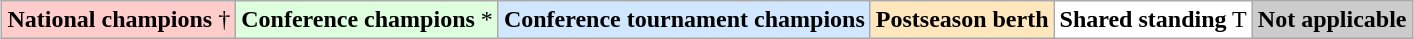<table class="wikitable" style="margin:1em auto;">
<tr>
<td bgcolor="#FFCCCC"><strong>National champions</strong> †</td>
<td bgcolor="#ddffdd"><strong>Conference champions</strong> *</td>
<td bgcolor="#D0E7FF"><strong>Conference tournament champions</strong> </td>
<td bgcolor="#ffe6bd"><strong>Postseason berth</strong></td>
<td bgcolor="#ffffff"><strong>Shared standing</strong> T</td>
<td bgcolor="#cccccc"><strong>Not applicable</strong></td>
</tr>
</table>
